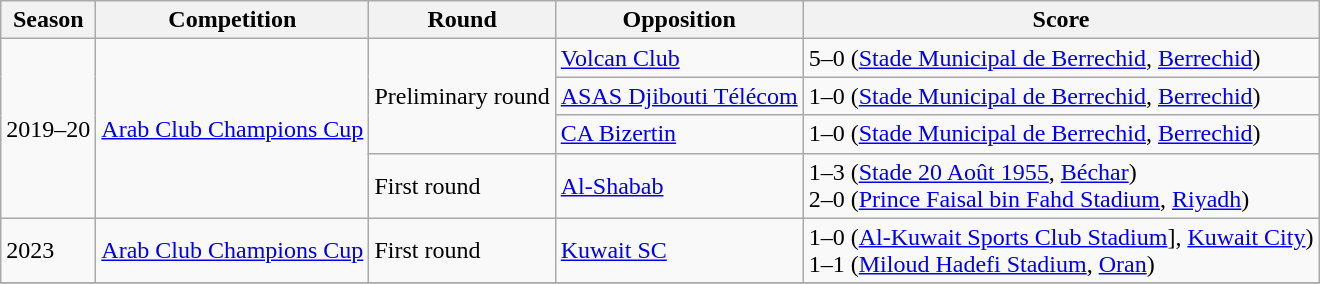<table class="sortable plainrowheaders wikitable">
<tr>
<th scope=col>Season</th>
<th scope=col>Competition</th>
<th scope=col>Round</th>
<th scope=col>Opposition</th>
<th scope=col>Score</th>
</tr>
<tr>
<td rowspan="4">2019–20</td>
<td rowspan="4"><a href='#'>Arab Club Champions Cup</a></td>
<td rowspan="3">Preliminary round</td>
<td> <a href='#'>Volcan Club</a></td>
<td>5–0 (<a href='#'>Stade Municipal de Berrechid</a>, <a href='#'>Berrechid</a>)</td>
</tr>
<tr>
<td> <a href='#'>ASAS Djibouti Télécom</a></td>
<td>1–0 (<a href='#'>Stade Municipal de Berrechid</a>, <a href='#'>Berrechid</a>)</td>
</tr>
<tr>
<td> <a href='#'>CA Bizertin</a></td>
<td>1–0 (<a href='#'>Stade Municipal de Berrechid</a>, <a href='#'>Berrechid</a>)</td>
</tr>
<tr>
<td>First round</td>
<td> <a href='#'>Al-Shabab</a></td>
<td>1–3 (<a href='#'>Stade 20 Août 1955</a>, <a href='#'>Béchar</a>)<br>2–0 (<a href='#'>Prince Faisal bin Fahd Stadium</a>, <a href='#'>Riyadh</a>)</td>
</tr>
<tr>
<td>2023</td>
<td><a href='#'>Arab Club Champions Cup</a></td>
<td>First round</td>
<td> <a href='#'>Kuwait SC</a></td>
<td>1–0 (<a href='#'>Al-Kuwait Sports Club Stadium</a>], <a href='#'>Kuwait City</a>)<br>1–1 (<a href='#'>Miloud Hadefi Stadium</a>, <a href='#'>Oran</a>)</td>
</tr>
<tr>
</tr>
</table>
